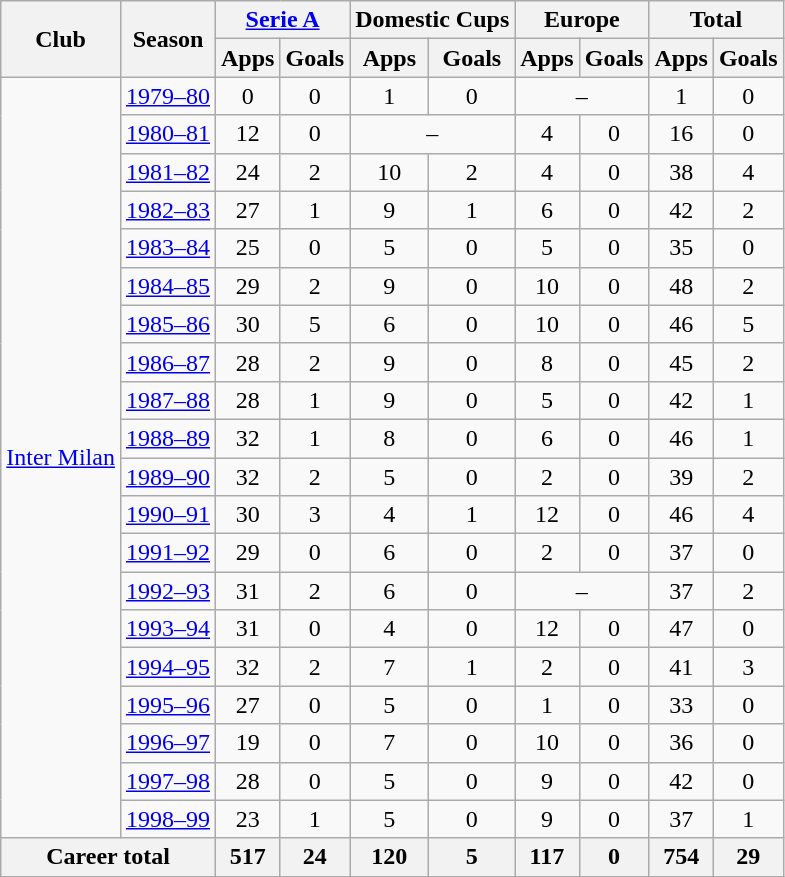<table class="wikitable" style="text-align:center">
<tr>
<th rowspan="2">Club</th>
<th rowspan="2">Season</th>
<th colspan="2"><a href='#'>Serie A</a></th>
<th colspan="2">Domestic Cups</th>
<th colspan="2">Europe</th>
<th colspan="2">Total</th>
</tr>
<tr>
<th>Apps</th>
<th>Goals</th>
<th>Apps</th>
<th>Goals</th>
<th>Apps</th>
<th>Goals</th>
<th>Apps</th>
<th>Goals</th>
</tr>
<tr>
<td rowspan="20"><a href='#'>Inter Milan</a></td>
<td><a href='#'>1979–80</a></td>
<td>0</td>
<td>0</td>
<td>1</td>
<td>0</td>
<td colspan="2">–</td>
<td>1</td>
<td>0</td>
</tr>
<tr>
<td><a href='#'>1980–81</a></td>
<td>12</td>
<td>0</td>
<td colspan="2">–</td>
<td>4</td>
<td>0</td>
<td>16</td>
<td>0</td>
</tr>
<tr>
<td><a href='#'>1981–82</a></td>
<td>24</td>
<td>2</td>
<td>10</td>
<td>2</td>
<td>4</td>
<td>0</td>
<td>38</td>
<td>4</td>
</tr>
<tr>
<td><a href='#'>1982–83</a></td>
<td>27</td>
<td>1</td>
<td>9</td>
<td>1</td>
<td>6</td>
<td>0</td>
<td>42</td>
<td>2</td>
</tr>
<tr>
<td><a href='#'>1983–84</a></td>
<td>25</td>
<td>0</td>
<td>5</td>
<td>0</td>
<td>5</td>
<td>0</td>
<td>35</td>
<td>0</td>
</tr>
<tr>
<td><a href='#'>1984–85</a></td>
<td>29</td>
<td>2</td>
<td>9</td>
<td>0</td>
<td>10</td>
<td>0</td>
<td>48</td>
<td>2</td>
</tr>
<tr>
<td><a href='#'>1985–86</a></td>
<td>30</td>
<td>5</td>
<td>6</td>
<td>0</td>
<td>10</td>
<td>0</td>
<td>46</td>
<td>5</td>
</tr>
<tr>
<td><a href='#'>1986–87</a></td>
<td>28</td>
<td>2</td>
<td>9</td>
<td>0</td>
<td>8</td>
<td>0</td>
<td>45</td>
<td>2</td>
</tr>
<tr>
<td><a href='#'>1987–88</a></td>
<td>28</td>
<td>1</td>
<td>9</td>
<td>0</td>
<td>5</td>
<td>0</td>
<td>42</td>
<td>1</td>
</tr>
<tr>
<td><a href='#'>1988–89</a></td>
<td>32</td>
<td>1</td>
<td>8</td>
<td>0</td>
<td>6</td>
<td>0</td>
<td>46</td>
<td>1</td>
</tr>
<tr>
<td><a href='#'>1989–90</a></td>
<td>32</td>
<td>2</td>
<td>5</td>
<td>0</td>
<td>2</td>
<td>0</td>
<td>39</td>
<td>2</td>
</tr>
<tr>
<td><a href='#'>1990–91</a></td>
<td>30</td>
<td>3</td>
<td>4</td>
<td>1</td>
<td>12</td>
<td>0</td>
<td>46</td>
<td>4</td>
</tr>
<tr>
<td><a href='#'>1991–92</a></td>
<td>29</td>
<td>0</td>
<td>6</td>
<td>0</td>
<td>2</td>
<td>0</td>
<td>37</td>
<td>0</td>
</tr>
<tr>
<td><a href='#'>1992–93</a></td>
<td>31</td>
<td>2</td>
<td>6</td>
<td>0</td>
<td colspan="2">–</td>
<td>37</td>
<td>2</td>
</tr>
<tr>
<td><a href='#'>1993–94</a></td>
<td>31</td>
<td>0</td>
<td>4</td>
<td>0</td>
<td>12</td>
<td>0</td>
<td>47</td>
<td>0</td>
</tr>
<tr>
<td><a href='#'>1994–95</a></td>
<td>32</td>
<td>2</td>
<td>7</td>
<td>1</td>
<td>2</td>
<td>0</td>
<td>41</td>
<td>3</td>
</tr>
<tr>
<td><a href='#'>1995–96</a></td>
<td>27</td>
<td>0</td>
<td>5</td>
<td>0</td>
<td>1</td>
<td>0</td>
<td>33</td>
<td>0</td>
</tr>
<tr>
<td><a href='#'>1996–97</a></td>
<td>19</td>
<td>0</td>
<td>7</td>
<td>0</td>
<td>10</td>
<td>0</td>
<td>36</td>
<td>0</td>
</tr>
<tr>
<td><a href='#'>1997–98</a></td>
<td>28</td>
<td>0</td>
<td>5</td>
<td>0</td>
<td>9</td>
<td>0</td>
<td>42</td>
<td>0</td>
</tr>
<tr>
<td><a href='#'>1998–99</a></td>
<td>23</td>
<td>1</td>
<td>5</td>
<td>0</td>
<td>9</td>
<td>0</td>
<td>37</td>
<td>1</td>
</tr>
<tr>
<th colspan="2">Career total</th>
<th>517</th>
<th>24</th>
<th>120</th>
<th>5</th>
<th>117</th>
<th>0</th>
<th>754</th>
<th>29</th>
</tr>
</table>
